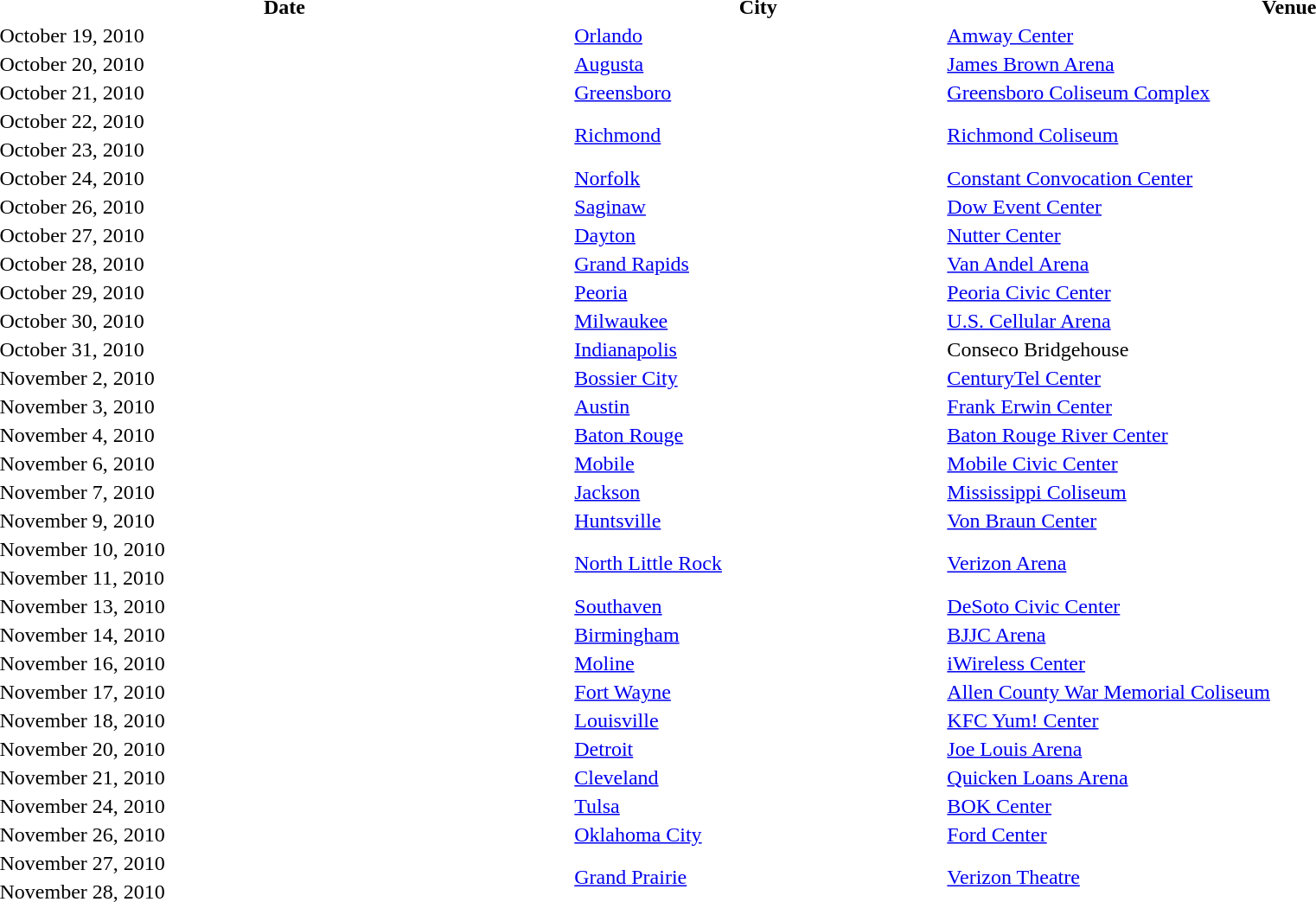<table>
<tr>
<th scope="col" style="width:50em;">Date</th>
<th scope="col" style="width:30em;">City</th>
<th scope="col" style="width:60em;">Venue</th>
</tr>
<tr>
<td>October 19, 2010</td>
<td><a href='#'>Orlando</a></td>
<td><a href='#'>Amway Center</a></td>
</tr>
<tr>
<td>October 20, 2010</td>
<td><a href='#'>Augusta</a></td>
<td><a href='#'>James Brown Arena</a></td>
</tr>
<tr>
<td>October 21, 2010</td>
<td><a href='#'>Greensboro</a></td>
<td><a href='#'>Greensboro Coliseum Complex</a></td>
</tr>
<tr>
<td>October 22, 2010</td>
<td rowspan="2"><a href='#'>Richmond</a></td>
<td rowspan="2"><a href='#'>Richmond Coliseum</a></td>
</tr>
<tr>
<td>October 23, 2010</td>
</tr>
<tr>
<td>October 24, 2010</td>
<td><a href='#'>Norfolk</a></td>
<td><a href='#'>Constant Convocation Center</a></td>
</tr>
<tr>
<td>October 26, 2010</td>
<td><a href='#'>Saginaw</a></td>
<td><a href='#'>Dow Event Center</a></td>
</tr>
<tr>
<td>October 27, 2010</td>
<td><a href='#'>Dayton</a></td>
<td><a href='#'>Nutter Center</a></td>
</tr>
<tr>
<td>October 28, 2010</td>
<td><a href='#'>Grand Rapids</a></td>
<td><a href='#'>Van Andel Arena</a></td>
</tr>
<tr>
<td>October 29, 2010</td>
<td><a href='#'>Peoria</a></td>
<td><a href='#'>Peoria Civic Center</a></td>
</tr>
<tr>
<td>October 30, 2010</td>
<td><a href='#'>Milwaukee</a></td>
<td><a href='#'>U.S. Cellular Arena</a></td>
</tr>
<tr>
<td>October 31, 2010</td>
<td><a href='#'>Indianapolis</a></td>
<td>Conseco Bridgehouse</td>
</tr>
<tr>
<td>November 2, 2010</td>
<td><a href='#'>Bossier City</a></td>
<td><a href='#'>CenturyTel Center</a></td>
</tr>
<tr>
<td>November 3, 2010</td>
<td><a href='#'>Austin</a></td>
<td><a href='#'>Frank Erwin Center</a></td>
</tr>
<tr>
<td>November 4, 2010</td>
<td><a href='#'>Baton Rouge</a></td>
<td><a href='#'>Baton Rouge River Center</a></td>
</tr>
<tr>
<td>November 6, 2010</td>
<td><a href='#'>Mobile</a></td>
<td><a href='#'>Mobile Civic Center</a></td>
</tr>
<tr>
<td>November 7, 2010</td>
<td><a href='#'>Jackson</a></td>
<td><a href='#'>Mississippi Coliseum</a></td>
</tr>
<tr>
<td>November 9, 2010</td>
<td><a href='#'>Huntsville</a></td>
<td><a href='#'>Von Braun Center</a></td>
</tr>
<tr>
<td>November 10, 2010</td>
<td rowspan="2"><a href='#'>North Little Rock</a></td>
<td rowspan="2"><a href='#'>Verizon Arena</a></td>
</tr>
<tr>
<td>November 11, 2010</td>
</tr>
<tr>
<td>November 13, 2010</td>
<td><a href='#'>Southaven</a></td>
<td><a href='#'>DeSoto Civic Center</a></td>
</tr>
<tr>
<td>November 14, 2010</td>
<td><a href='#'>Birmingham</a></td>
<td><a href='#'>BJJC Arena</a></td>
</tr>
<tr>
<td>November 16, 2010</td>
<td><a href='#'>Moline</a></td>
<td><a href='#'>iWireless Center</a></td>
</tr>
<tr>
<td>November 17, 2010</td>
<td><a href='#'>Fort Wayne</a></td>
<td><a href='#'>Allen County War Memorial Coliseum</a></td>
</tr>
<tr>
<td>November 18, 2010</td>
<td><a href='#'>Louisville</a></td>
<td><a href='#'>KFC Yum! Center</a></td>
</tr>
<tr>
<td>November 20, 2010</td>
<td><a href='#'>Detroit</a></td>
<td><a href='#'>Joe Louis Arena</a></td>
</tr>
<tr>
<td>November 21, 2010</td>
<td><a href='#'>Cleveland</a></td>
<td><a href='#'>Quicken Loans Arena</a></td>
</tr>
<tr>
<td>November 24, 2010</td>
<td><a href='#'>Tulsa</a></td>
<td><a href='#'>BOK Center</a></td>
</tr>
<tr>
<td>November 26, 2010</td>
<td><a href='#'>Oklahoma City</a></td>
<td><a href='#'>Ford Center</a></td>
</tr>
<tr>
<td>November 27, 2010</td>
<td rowspan="2"><a href='#'>Grand Prairie</a></td>
<td rowspan="2"><a href='#'>Verizon Theatre</a></td>
</tr>
<tr>
<td>November 28, 2010</td>
</tr>
</table>
